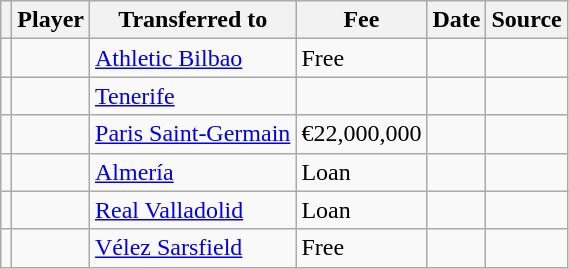<table class="wikitable plainrowheaders sortable">
<tr>
<th></th>
<th scope="col">Player</th>
<th>Transferred to</th>
<th style="width: 65px;">Fee</th>
<th scope="col">Date</th>
<th scope="col">Source</th>
</tr>
<tr>
<td align="center"></td>
<td></td>
<td> <a href='#'>Athletic Bilbao</a></td>
<td>Free</td>
<td></td>
<td></td>
</tr>
<tr>
<td align="center"></td>
<td></td>
<td> <a href='#'>Tenerife</a></td>
<td></td>
<td></td>
<td></td>
</tr>
<tr>
<td align="center"></td>
<td></td>
<td> <a href='#'>Paris Saint-Germain</a></td>
<td>€22,000,000</td>
<td></td>
<td></td>
</tr>
<tr>
<td align="center"></td>
<td></td>
<td> <a href='#'>Almería</a></td>
<td>Loan</td>
<td></td>
<td></td>
</tr>
<tr>
<td align="center"></td>
<td></td>
<td> <a href='#'>Real Valladolid</a></td>
<td>Loan</td>
<td></td>
<td></td>
</tr>
<tr>
<td align="center"></td>
<td></td>
<td> <a href='#'>Vélez Sarsfield</a></td>
<td>Free</td>
<td></td>
<td></td>
</tr>
</table>
